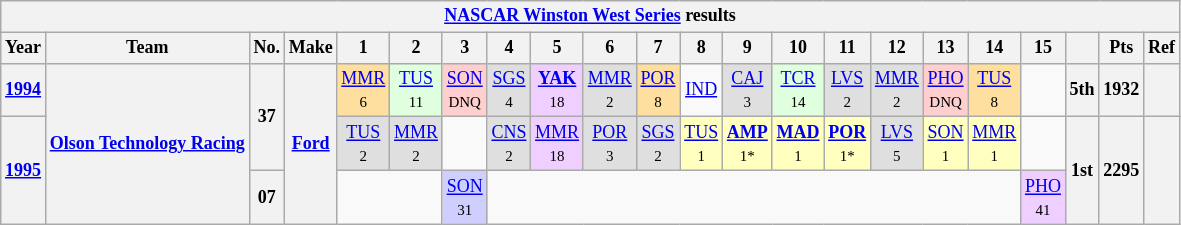<table class="wikitable" style="text-align:center; font-size:75%">
<tr>
<th colspan=22><a href='#'>NASCAR Winston West Series</a> results</th>
</tr>
<tr>
<th>Year</th>
<th>Team</th>
<th>No.</th>
<th>Make</th>
<th>1</th>
<th>2</th>
<th>3</th>
<th>4</th>
<th>5</th>
<th>6</th>
<th>7</th>
<th>8</th>
<th>9</th>
<th>10</th>
<th>11</th>
<th>12</th>
<th>13</th>
<th>14</th>
<th>15</th>
<th></th>
<th>Pts</th>
<th>Ref</th>
</tr>
<tr>
<th><a href='#'>1994</a></th>
<th rowspan=3><a href='#'>Olson Technology Racing</a></th>
<th rowspan=2>37</th>
<th rowspan=3><a href='#'>Ford</a></th>
<td style="background:#FFDF9F;"><a href='#'>MMR</a> <br><small>6</small></td>
<td style="background:#DFFFDF;"><a href='#'>TUS</a> <br><small>11</small></td>
<td style="background:#FFCFCF;"><a href='#'>SON</a> <br><small>DNQ</small></td>
<td style="background:#DFDFDF;"><a href='#'>SGS</a> <br><small>4</small></td>
<td style="background:#EFCFFF;"><strong><a href='#'>YAK</a></strong> <br><small>18</small></td>
<td style="background:#DFDFDF;"><a href='#'>MMR</a> <br><small>2</small></td>
<td style="background:#FFDF9F;"><a href='#'>POR</a> <br><small>8</small></td>
<td><a href='#'>IND</a></td>
<td style="background:#DFDFDF;"><a href='#'>CAJ</a> <br><small>3</small></td>
<td style="background:#DFFFDF;"><a href='#'>TCR</a> <br><small>14</small></td>
<td style="background:#DFDFDF;"><a href='#'>LVS</a> <br><small>2</small></td>
<td style="background:#DFDFDF;"><a href='#'>MMR</a> <br><small>2</small></td>
<td style="background:#FFCFCF;"><a href='#'>PHO</a> <br><small>DNQ</small></td>
<td style="background:#FFDF9F;"><a href='#'>TUS</a> <br><small>8</small></td>
<td></td>
<th>5th</th>
<th>1932</th>
<th></th>
</tr>
<tr>
<th rowspan=2><a href='#'>1995</a></th>
<td style="background:#DFDFDF;"><a href='#'>TUS</a> <br><small>2</small></td>
<td style="background:#DFDFDF;"><a href='#'>MMR</a> <br><small>2</small></td>
<td></td>
<td style="background:#DFDFDF;"><a href='#'>CNS</a> <br><small>2</small></td>
<td style="background:#EFCFFF;"><a href='#'>MMR</a> <br><small>18</small></td>
<td style="background:#DFDFDF;"><a href='#'>POR</a> <br><small>3</small></td>
<td style="background:#DFDFDF;"><a href='#'>SGS</a> <br><small>2</small></td>
<td style="background:#FFFFBF;"><a href='#'>TUS</a> <br><small>1</small></td>
<td style="background:#FFFFBF;"><strong><a href='#'>AMP</a></strong> <br><small>1*</small></td>
<td style="background:#FFFFBF;"><strong><a href='#'>MAD</a></strong> <br><small>1</small></td>
<td style="background:#FFFFBF;"><strong><a href='#'>POR</a></strong> <br><small>1*</small></td>
<td style="background:#DFDFDF;"><a href='#'>LVS</a> <br><small>5</small></td>
<td style="background:#FFFFBF;"><a href='#'>SON</a> <br><small>1</small></td>
<td style="background:#FFFFBF;"><a href='#'>MMR</a> <br><small>1</small></td>
<td></td>
<th rowspan=2>1st</th>
<th rowspan=2>2295</th>
<th rowspan=2></th>
</tr>
<tr>
<th>07</th>
<td colspan=2></td>
<td style="background:#CFCFFF;"><a href='#'>SON</a> <br><small>31</small></td>
<td colspan=11></td>
<td style="background:#EFCFFF;"><a href='#'>PHO</a> <br><small>41</small></td>
</tr>
</table>
